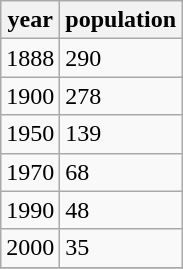<table class="wikitable">
<tr>
<th>year</th>
<th>population</th>
</tr>
<tr>
<td>1888</td>
<td>290</td>
</tr>
<tr>
<td>1900</td>
<td>278</td>
</tr>
<tr>
<td>1950</td>
<td>139</td>
</tr>
<tr>
<td>1970</td>
<td>68</td>
</tr>
<tr>
<td>1990</td>
<td>48</td>
</tr>
<tr>
<td>2000</td>
<td>35</td>
</tr>
<tr>
</tr>
</table>
